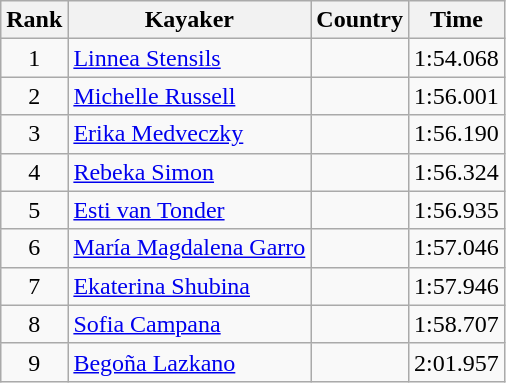<table class="wikitable" style="text-align:center">
<tr>
<th>Rank</th>
<th>Kayaker</th>
<th>Country</th>
<th>Time</th>
</tr>
<tr>
<td>1</td>
<td align="left"><a href='#'>Linnea Stensils</a></td>
<td align="left"></td>
<td>1:54.068</td>
</tr>
<tr>
<td>2</td>
<td align="left"><a href='#'>Michelle Russell</a></td>
<td align="left"></td>
<td>1:56.001</td>
</tr>
<tr>
<td>3</td>
<td align="left"><a href='#'>Erika Medveczky</a></td>
<td align="left"></td>
<td>1:56.190</td>
</tr>
<tr>
<td>4</td>
<td align="left"><a href='#'>Rebeka Simon</a></td>
<td align="left"></td>
<td>1:56.324</td>
</tr>
<tr>
<td>5</td>
<td align="left"><a href='#'>Esti van Tonder</a></td>
<td align="left"></td>
<td>1:56.935</td>
</tr>
<tr>
<td>6</td>
<td align="left"><a href='#'>María Magdalena Garro</a></td>
<td align="left"></td>
<td>1:57.046</td>
</tr>
<tr>
<td>7</td>
<td align="left"><a href='#'>Ekaterina Shubina</a></td>
<td align="left"></td>
<td>1:57.946</td>
</tr>
<tr>
<td>8</td>
<td align="left"><a href='#'>Sofia Campana</a></td>
<td align="left"></td>
<td>1:58.707</td>
</tr>
<tr>
<td>9</td>
<td align="left"><a href='#'>Begoña Lazkano</a></td>
<td align="left"></td>
<td>2:01.957</td>
</tr>
</table>
